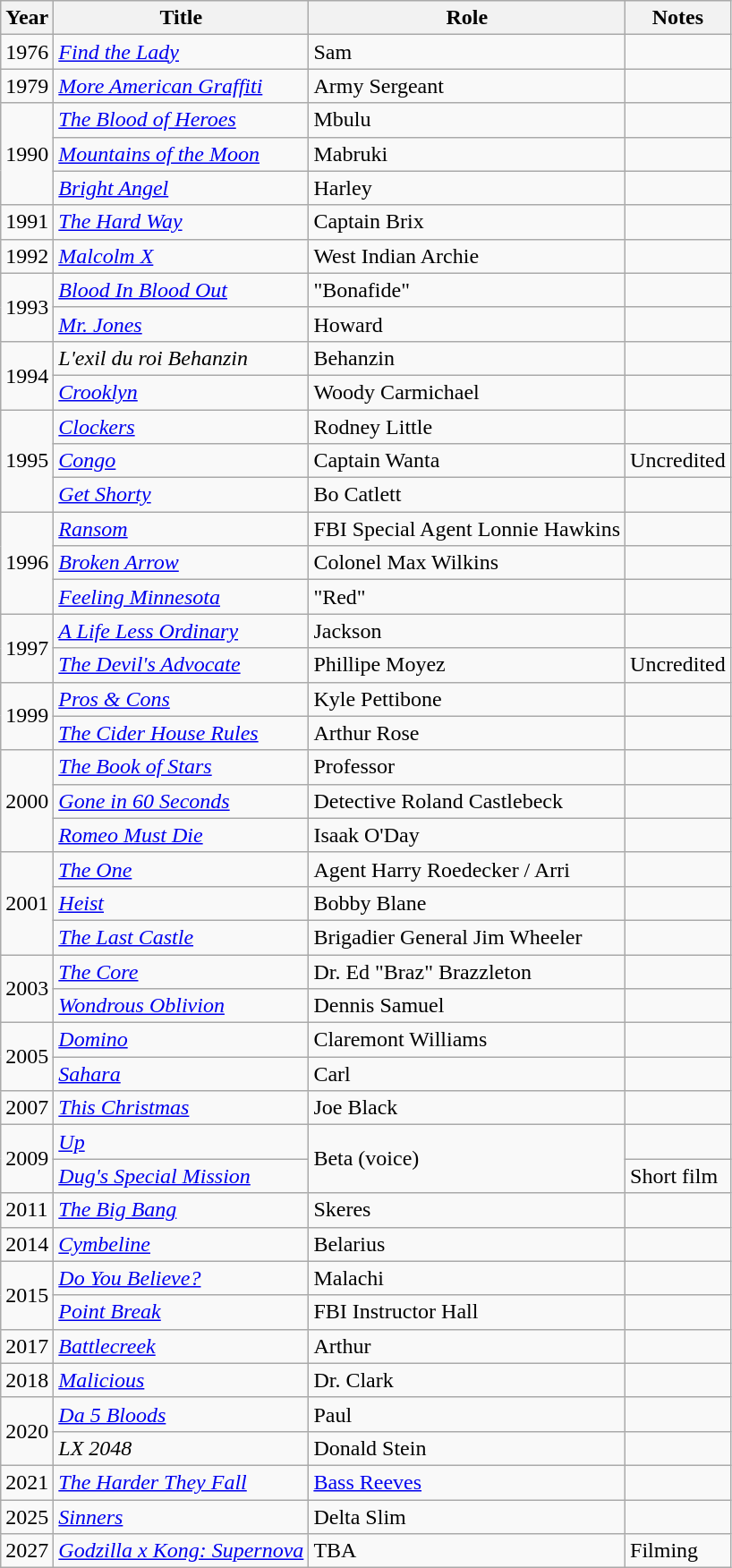<table class="wikitable sortable">
<tr>
<th>Year</th>
<th>Title</th>
<th>Role</th>
<th>Notes</th>
</tr>
<tr>
<td>1976</td>
<td><em><a href='#'>Find the Lady</a></em></td>
<td>Sam</td>
<td></td>
</tr>
<tr>
<td>1979</td>
<td><em><a href='#'>More American Graffiti</a></em></td>
<td>Army Sergeant</td>
<td></td>
</tr>
<tr>
<td rowspan="3">1990</td>
<td><em><a href='#'>The Blood of Heroes</a></em></td>
<td>Mbulu</td>
<td></td>
</tr>
<tr>
<td><em><a href='#'>Mountains of the Moon</a></em></td>
<td>Mabruki</td>
<td></td>
</tr>
<tr>
<td><em><a href='#'>Bright Angel</a></em></td>
<td>Harley</td>
<td></td>
</tr>
<tr>
<td>1991</td>
<td><em><a href='#'>The Hard Way</a></em></td>
<td>Captain Brix</td>
<td></td>
</tr>
<tr>
<td>1992</td>
<td><em><a href='#'>Malcolm X</a></em></td>
<td>West Indian Archie</td>
<td></td>
</tr>
<tr>
<td rowspan="2">1993</td>
<td><em><a href='#'>Blood In Blood Out</a></em></td>
<td>"Bonafide"</td>
<td></td>
</tr>
<tr>
<td><em><a href='#'>Mr. Jones</a></em></td>
<td>Howard</td>
<td></td>
</tr>
<tr>
<td rowspan="2">1994</td>
<td><em>L'exil du roi Behanzin</em></td>
<td>Behanzin</td>
<td></td>
</tr>
<tr>
<td><em><a href='#'>Crooklyn</a></em></td>
<td>Woody Carmichael</td>
<td></td>
</tr>
<tr>
<td rowspan="3">1995</td>
<td><em><a href='#'>Clockers</a></em></td>
<td>Rodney Little</td>
<td></td>
</tr>
<tr>
<td><em><a href='#'>Congo</a></em></td>
<td>Captain Wanta</td>
<td>Uncredited</td>
</tr>
<tr>
<td><em><a href='#'>Get Shorty</a></em></td>
<td>Bo Catlett</td>
<td></td>
</tr>
<tr>
<td rowspan="3">1996</td>
<td><em><a href='#'>Ransom</a></em></td>
<td>FBI Special Agent Lonnie Hawkins</td>
<td></td>
</tr>
<tr>
<td><em><a href='#'>Broken Arrow</a></em></td>
<td>Colonel Max Wilkins</td>
<td></td>
</tr>
<tr>
<td><em><a href='#'>Feeling Minnesota</a></em></td>
<td>"Red"</td>
<td></td>
</tr>
<tr>
<td rowspan="2">1997</td>
<td><em><a href='#'>A Life Less Ordinary</a></em></td>
<td>Jackson</td>
<td></td>
</tr>
<tr>
<td><em><a href='#'>The Devil's Advocate</a></em></td>
<td>Phillipe Moyez</td>
<td>Uncredited</td>
</tr>
<tr>
<td rowspan="2">1999</td>
<td><em><a href='#'>Pros & Cons</a></em></td>
<td>Kyle Pettibone</td>
<td></td>
</tr>
<tr>
<td><em><a href='#'>The Cider House Rules</a></em></td>
<td>Arthur Rose</td>
<td></td>
</tr>
<tr>
<td rowspan="3">2000</td>
<td><em><a href='#'>The Book of Stars</a></em></td>
<td>Professor</td>
<td></td>
</tr>
<tr>
<td><em><a href='#'>Gone in 60 Seconds</a></em></td>
<td>Detective Roland Castlebeck</td>
<td></td>
</tr>
<tr>
<td><em><a href='#'>Romeo Must Die</a></em></td>
<td>Isaak O'Day</td>
<td></td>
</tr>
<tr>
<td rowspan="3">2001</td>
<td><em><a href='#'>The One</a></em></td>
<td>Agent Harry Roedecker / Arri</td>
<td></td>
</tr>
<tr>
<td><em><a href='#'>Heist</a></em></td>
<td>Bobby Blane</td>
<td></td>
</tr>
<tr>
<td><em><a href='#'>The Last Castle</a></em></td>
<td>Brigadier General Jim Wheeler</td>
<td></td>
</tr>
<tr>
<td rowspan="2">2003</td>
<td><em><a href='#'>The Core</a></em></td>
<td>Dr. Ed "Braz" Brazzleton</td>
<td></td>
</tr>
<tr>
<td><em><a href='#'>Wondrous Oblivion</a></em></td>
<td>Dennis Samuel</td>
<td></td>
</tr>
<tr>
<td rowspan="2">2005</td>
<td><em><a href='#'>Domino</a></em></td>
<td>Claremont Williams</td>
<td></td>
</tr>
<tr>
<td><em><a href='#'>Sahara</a></em></td>
<td>Carl</td>
<td></td>
</tr>
<tr>
<td>2007</td>
<td><em><a href='#'>This Christmas</a></em></td>
<td>Joe Black</td>
<td></td>
</tr>
<tr>
<td rowspan="2">2009</td>
<td><em><a href='#'>Up</a></em></td>
<td rowspan="2">Beta (voice)</td>
<td></td>
</tr>
<tr>
<td><em><a href='#'>Dug's Special Mission</a></em></td>
<td>Short film</td>
</tr>
<tr>
<td>2011</td>
<td><em><a href='#'>The Big Bang</a></em></td>
<td>Skeres</td>
<td></td>
</tr>
<tr>
<td>2014</td>
<td><em><a href='#'>Cymbeline</a></em></td>
<td>Belarius</td>
<td></td>
</tr>
<tr>
<td rowspan="2">2015</td>
<td><em><a href='#'>Do You Believe?</a></em></td>
<td>Malachi</td>
<td></td>
</tr>
<tr>
<td><em><a href='#'>Point Break</a></em></td>
<td>FBI Instructor Hall</td>
<td></td>
</tr>
<tr>
<td>2017</td>
<td><em><a href='#'>Battlecreek</a></em></td>
<td>Arthur</td>
<td></td>
</tr>
<tr>
<td>2018</td>
<td><em><a href='#'>Malicious</a></em></td>
<td>Dr. Clark</td>
<td></td>
</tr>
<tr>
<td rowspan="2">2020</td>
<td><em><a href='#'>Da 5 Bloods</a></em></td>
<td>Paul</td>
<td></td>
</tr>
<tr>
<td><em>LX 2048</em></td>
<td>Donald Stein</td>
<td></td>
</tr>
<tr>
<td>2021</td>
<td><em><a href='#'>The Harder They Fall</a></em></td>
<td><a href='#'>Bass Reeves</a></td>
<td></td>
</tr>
<tr>
<td>2025</td>
<td><em><a href='#'>Sinners</a></em></td>
<td>Delta Slim</td>
<td></td>
</tr>
<tr>
<td>2027</td>
<td><em><a href='#'>Godzilla x Kong: Supernova</a></em></td>
<td>TBA</td>
<td>Filming</td>
</tr>
</table>
